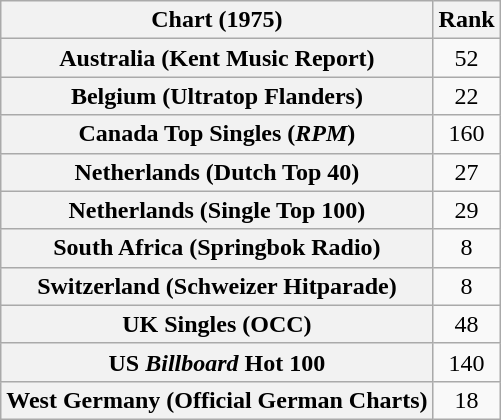<table class="wikitable sortable plainrowheaders" style="text-align:center">
<tr>
<th>Chart (1975)</th>
<th>Rank</th>
</tr>
<tr>
<th scope="row">Australia (Kent Music Report)</th>
<td>52</td>
</tr>
<tr>
<th scope="row">Belgium (Ultratop Flanders)</th>
<td>22</td>
</tr>
<tr>
<th scope="row">Canada Top Singles (<em>RPM</em>)</th>
<td>160</td>
</tr>
<tr>
<th scope="row">Netherlands (Dutch Top 40)</th>
<td>27</td>
</tr>
<tr>
<th scope="row">Netherlands (Single Top 100)</th>
<td>29</td>
</tr>
<tr>
<th scope="row">South Africa (Springbok Radio)</th>
<td>8</td>
</tr>
<tr>
<th scope="row">Switzerland (Schweizer Hitparade)</th>
<td>8</td>
</tr>
<tr>
<th scope="row">UK Singles (OCC)</th>
<td>48</td>
</tr>
<tr>
<th scope="row">US <em>Billboard</em> Hot 100</th>
<td>140</td>
</tr>
<tr>
<th scope="row">West Germany (Official German Charts)</th>
<td>18</td>
</tr>
</table>
